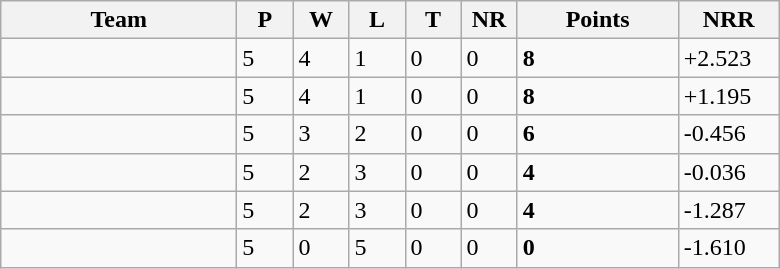<table class="wikitable">
<tr>
<th width=150>Team</th>
<th style="width:30px;" abbr="Played">P</th>
<th style="width:30px;" abbr="Won">W</th>
<th style="width:30px;" abbr="Lost">L</th>
<th style="width:30px;" abbr="Tied">T</th>
<th style="width:30px;" abbr="No result">NR</th>
<th style="width:100px;" abbr="Points">Points</th>
<th style="width:60px;" abbr="Net run rate">NRR</th>
</tr>
<tr>
<td style="text-align:left;"></td>
<td>5</td>
<td>4</td>
<td>1</td>
<td>0</td>
<td>0</td>
<td><strong>8</strong></td>
<td>+2.523</td>
</tr>
<tr>
<td style="text-align:left;"></td>
<td>5</td>
<td>4</td>
<td>1</td>
<td>0</td>
<td>0</td>
<td><strong>8</strong></td>
<td>+1.195</td>
</tr>
<tr>
<td style="text-align:left;"></td>
<td>5</td>
<td>3</td>
<td>2</td>
<td>0</td>
<td>0</td>
<td><strong>6</strong></td>
<td>-0.456</td>
</tr>
<tr>
<td style="text-align:left;"></td>
<td>5</td>
<td>2</td>
<td>3</td>
<td>0</td>
<td>0</td>
<td><strong>4</strong></td>
<td>-0.036</td>
</tr>
<tr>
<td style="text-align:left;"></td>
<td>5</td>
<td>2</td>
<td>3</td>
<td>0</td>
<td>0</td>
<td><strong>4</strong></td>
<td>-1.287</td>
</tr>
<tr>
<td style="text-align:left;"></td>
<td>5</td>
<td>0</td>
<td>5</td>
<td>0</td>
<td>0</td>
<td><strong>0</strong></td>
<td>-1.610</td>
</tr>
</table>
